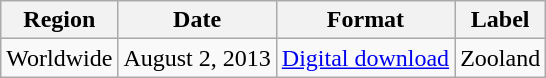<table class=wikitable>
<tr>
<th>Region</th>
<th>Date</th>
<th>Format</th>
<th>Label</th>
</tr>
<tr>
<td rowspan="1">Worldwide</td>
<td>August 2, 2013</td>
<td><a href='#'>Digital download</a></td>
<td rowspan="1">Zooland</td>
</tr>
</table>
